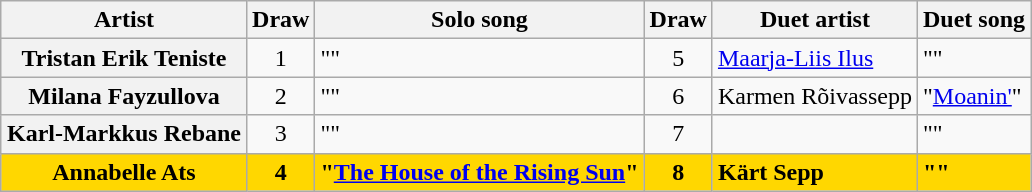<table class="wikitable plainrowheaders" style="margin: 1em auto 1em auto;">
<tr>
<th scope="col">Artist</th>
<th scope="col">Draw</th>
<th scope="col">Solo song</th>
<th scope="col">Draw</th>
<th>Duet artist</th>
<th scope="col">Duet song</th>
</tr>
<tr>
<th scope="row">Tristan Erik Teniste</th>
<td align="center">1</td>
<td>""</td>
<td align="center">5</td>
<td><a href='#'>Maarja-Liis Ilus</a></td>
<td>""</td>
</tr>
<tr>
<th scope="row">Milana Fayzullova</th>
<td align="center">2</td>
<td>""</td>
<td align="center">6</td>
<td>Karmen Rõivassepp</td>
<td>"<a href='#'>Moanin'</a>"</td>
</tr>
<tr>
<th scope="row">Karl-Markkus Rebane</th>
<td align="center">3</td>
<td>""</td>
<td align="center">7</td>
<td></td>
<td>""</td>
</tr>
<tr style="font-weight:bold; background:gold;">
<th scope="row" style="font-weight:bold; background:gold;">Annabelle Ats</th>
<td align="center">4</td>
<td>"<a href='#'>The House of the Rising Sun</a>"</td>
<td align="center">8</td>
<td>Kärt Sepp</td>
<td>""</td>
</tr>
</table>
